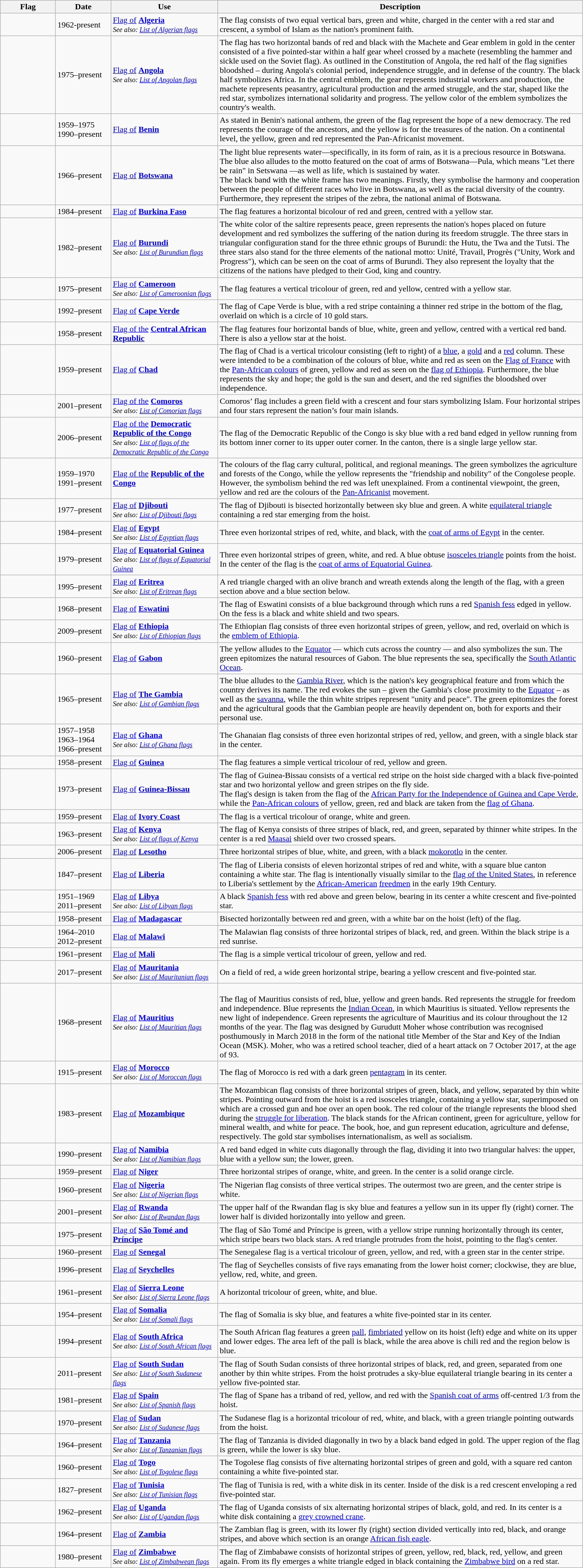<table class="wikitable" style="background:#FFFFF;">
<tr>
<th style="width:100px;">Flag</th>
<th style="width:100px;">Date</th>
<th style="width:200px;">Use</th>
<th style="width:700px;">Description</th>
</tr>
<tr>
<td></td>
<td>1962-present</td>
<td><a href='#'>Flag of</a> <strong><a href='#'>Algeria</a></strong><br><small><em>See also: <a href='#'>List of Algerian flags</a></em></small></td>
<td>The flag consists of two equal vertical bars, green and white, charged in the center with a red star and crescent, a symbol of Islam as the nation's prominent faith.</td>
</tr>
<tr>
<td></td>
<td>1975–present</td>
<td><a href='#'>Flag of</a> <strong><a href='#'>Angola</a></strong><br><small><em>See also: <a href='#'>List of Angolan flags</a></em></small></td>
<td>The flag has two horizontal bands of red and black with the Machete and Gear emblem in gold in the center consisted of a five pointed-star within a half gear wheel crossed by a machete (resembling the hammer and sickle used on the Soviet flag). As outlined in the Constitution of Angola, the red half of the flag signifies bloodshed – during Angola's colonial period, independence struggle, and in defense of the country. The black half symbolizes Africa. In the central emblem, the gear represents industrial workers and production, the machete represents peasantry, agricultural production and the armed struggle, and the star, shaped like the red star, symbolizes international solidarity and progress. The yellow color of the emblem symbolizes the country's wealth.</td>
</tr>
<tr>
<td></td>
<td>1959–1975<br>1990–present</td>
<td><a href='#'>Flag of</a> <strong><a href='#'>Benin</a></strong> </td>
<td>As stated in Benin's national anthem, the green of the flag represent the hope of a new democracy. The red represents the courage of the ancestors, and the yellow is for the treasures of the nation. On a continental level, the yellow, green and red represented the Pan-Africanist movement.</td>
</tr>
<tr>
<td></td>
<td>1966–present</td>
<td><a href='#'>Flag of</a> <strong><a href='#'>Botswana</a></strong> </td>
<td>The light blue represents water—specifically, in its form of rain, as it is a precious resource in Botswana. The blue also alludes to the motto featured on the coat of arms of Botswana—Pula, which means "Let there be rain" in Setswana —as well as life, which is sustained by water.<br>The black band with the white frame has two meanings. Firstly, they symbolise the harmony and cooperation between the people of different races who live in Botswana, as well as the racial diversity of the country. Furthermore, they represent the stripes of the zebra, the national animal of Botswana.</td>
</tr>
<tr>
<td></td>
<td>1984–present</td>
<td><a href='#'>Flag of</a> <strong><a href='#'>Burkina Faso</a></strong> </td>
<td>The flag features a horizontal bicolour of red and green, centred with a yellow star.</td>
</tr>
<tr>
<td></td>
<td>1982–present</td>
<td><a href='#'>Flag of</a> <strong><a href='#'>Burundi</a></strong><br><small><em>See also: <a href='#'>List of Burundian flags</a></em></small></td>
<td>The white color of the saltire represents peace, green represents the nation's hopes placed on future development and red symbolizes the suffering of the nation during its freedom struggle. The three stars in triangular configuration stand for the three ethnic groups of Burundi: the Hutu, the Twa and the Tutsi. The three stars also stand for the three elements of the national motto: Unité, Travail, Progrès ("Unity, Work and Progress"), which can be seen on the coat of arms of Burundi. They also represent the loyalty that the citizens of the nations have pledged to their God, king and country.</td>
</tr>
<tr>
<td></td>
<td>1975–present</td>
<td><a href='#'>Flag of</a> <strong><a href='#'>Cameroon</a></strong><br><small><em>See also: <a href='#'>List of Cameroonian flags</a></em></small></td>
<td>The flag features a vertical tricolour of green, red and yellow, centred with a yellow star.</td>
</tr>
<tr>
<td></td>
<td>1992–present</td>
<td><a href='#'>Flag of</a> <strong><a href='#'>Cape Verde</a></strong></td>
<td>The flag of Cape Verde is blue, with a red stripe containing a thinner red stripe in the bottom of the flag, overlaid on which is a circle of 10 gold stars.</td>
</tr>
<tr>
<td></td>
<td>1958–present</td>
<td><a href='#'>Flag of the</a> <strong><a href='#'>Central African Republic</a></strong> </td>
<td>The flag features four horizontal bands of blue, white, green and yellow, centred with a vertical red band. There is also a yellow star at the hoist.</td>
</tr>
<tr>
<td></td>
<td>1959–present</td>
<td><a href='#'>Flag of</a> <strong><a href='#'>Chad</a></strong> </td>
<td>The flag of Chad is a vertical tricolour consisting (left to right) of a <a href='#'>blue</a>, a <a href='#'>gold</a> and a <a href='#'>red</a> column. These were intended to be a combination of the colours of blue, white and red as seen on the <a href='#'>Flag of France</a> with the <a href='#'>Pan-African colours</a> of green, yellow and red as seen on the <a href='#'>flag of Ethiopia</a>. Furthermore, the blue represents the sky and hope; the gold is the sun and desert, and the red signifies the bloodshed over independence.</td>
</tr>
<tr>
<td></td>
<td>2001–present</td>
<td><a href='#'>Flag of the</a> <strong><a href='#'>Comoros</a></strong><br><small><em>See also: <a href='#'>List of Comorian flags</a></em></small></td>
<td>Comoros’ flag includes a green field with a crescent and four stars symbolizing Islam. Four horizontal stripes and four stars represent the nation’s four main islands.</td>
</tr>
<tr>
<td></td>
<td>2006–present</td>
<td><a href='#'>Flag of the</a> <strong><a href='#'>Democratic Republic of the Congo</a></strong><br><small><em>See also: <a href='#'>List of flags of the Democratic Republic of the Congo</a></em></small></td>
<td>The flag of the Democratic Republic of the Congo is sky blue with a red band edged in yellow running from its bottom inner corner to its upper outer corner. In the canton, there is a single large yellow star.</td>
</tr>
<tr>
<td></td>
<td>1959–1970<br>1991–present</td>
<td><a href='#'>Flag of the</a> <strong><a href='#'>Republic of the Congo</a></strong></td>
<td>The colours of the flag carry cultural, political, and regional meanings. The green symbolizes the agriculture and forests of the Congo, while the yellow represents the "friendship and nobility" of the Congolese people.  However, the symbolism behind the red was left unexplained.  From a continental viewpoint, the green, yellow and red are the colours of the <a href='#'>Pan-Africanist</a> movement.</td>
</tr>
<tr>
<td></td>
<td>1977–present</td>
<td><a href='#'>Flag of</a> <strong><a href='#'>Djibouti</a></strong><br><small><em>See also: <a href='#'>List of Djibouti flags</a></em></small></td>
<td>The flag of Djibouti is bisected horizontally between sky blue and green. A white <a href='#'>equilateral triangle</a> containing a red star emerging from the hoist.</td>
</tr>
<tr>
<td></td>
<td>1984–present</td>
<td><a href='#'>Flag of</a> <strong><a href='#'>Egypt</a></strong><br><small><em>See also: <a href='#'>List of Egyptian flags</a></em></small></td>
<td>Three even horizontal stripes of red, white, and black, with the <a href='#'>coat of arms of Egypt</a> in the center.</td>
</tr>
<tr>
<td></td>
<td>1979–present</td>
<td><a href='#'>Flag of</a> <strong><a href='#'>Equatorial Guinea</a></strong><br><small><em>See also: <a href='#'>List of flags of Equatorial Guinea</a></em></small></td>
<td>Three even horizontal stripes of green, white, and red. A blue obtuse <a href='#'>isosceles triangle</a> points from the hoist. In the center of the flag is the <a href='#'>coat of arms of Equatorial Guinea</a>.</td>
</tr>
<tr>
<td></td>
<td>1995–present</td>
<td><a href='#'>Flag of</a> <strong><a href='#'>Eritrea</a></strong><br><small><em>See also: <a href='#'>List of Eritrean flags</a></em></small></td>
<td>A red triangle charged with an olive branch and wreath extends along the length of the flag, with a green section above and a blue section below.</td>
</tr>
<tr>
<td></td>
<td>1968–present</td>
<td><a href='#'>Flag of</a> <strong><a href='#'>Eswatini</a></strong> </td>
<td>The flag of Eswatini consists of a blue background through which runs a red <a href='#'>Spanish fess</a> edged in yellow. On the fess is a black and white shield and two spears.</td>
</tr>
<tr>
<td></td>
<td>2009–present</td>
<td><a href='#'>Flag of</a> <strong><a href='#'>Ethiopia</a></strong><br><small><em>See also: <a href='#'>List of Ethiopian flags</a></em></small></td>
<td>The Ethiopian flag consists of three even horizontal stripes of green, yellow, and red, overlaid on which is the <a href='#'>emblem of Ethiopia</a>.</td>
</tr>
<tr>
<td></td>
<td>1960–present</td>
<td><a href='#'>Flag of</a> <strong><a href='#'>Gabon</a></strong></td>
<td>The yellow alludes to the <a href='#'>Equator</a> — which cuts across the country — and also symbolizes the sun. The green epitomizes the natural resources of Gabon. The blue represents the sea, specifically the <a href='#'>South Atlantic Ocean</a>.</td>
</tr>
<tr>
<td></td>
<td>1965–present</td>
<td><a href='#'>Flag of</a> <strong><a href='#'>The Gambia</a></strong><br><small><em>See also: <a href='#'>List of Gambian flags</a></em></small></td>
<td>The blue alludes to the <a href='#'>Gambia River</a>, which is the nation's key geographical feature and from which the country derives its name.  The red evokes the sun – given the Gambia's close proximity to the <a href='#'>Equator</a> – as well as the <a href='#'>savanna</a>, while the thin white stripes represent "unity and peace".  The green epitomizes the forest and the agricultural goods that the Gambian people are heavily dependent on, both for exports and their personal use.</td>
</tr>
<tr>
<td></td>
<td>1957–1958<br>1963–1964<br>1966–present</td>
<td><a href='#'>Flag of</a> <strong><a href='#'>Ghana</a></strong><br><small><em>See also: <a href='#'>List of Ghana flags</a></em></small></td>
<td>The Ghanaian flag consists of three even horizontal stripes of red, yellow, and green, with a single black star in the center.</td>
</tr>
<tr>
<td></td>
<td>1958–present</td>
<td><a href='#'>Flag of</a> <strong><a href='#'>Guinea</a></strong> </td>
<td>The flag features a simple vertical tricolour of red, yellow and green.</td>
</tr>
<tr>
<td></td>
<td>1973–present</td>
<td><a href='#'>Flag of</a> <strong><a href='#'>Guinea-Bissau</a></strong></td>
<td>The flag of Guinea-Bissau consists of a vertical red stripe on the hoist side charged with a black five-pointed star and two horizontal yellow and green stripes on the fly side.<br>The flag's design is taken from the flag of the <a href='#'>African Party for the Independence of Guinea and Cape Verde</a>, while the <a href='#'>Pan-African colours</a> of yellow, green, red and black are taken from the <a href='#'>flag of Ghana</a>.</td>
</tr>
<tr>
<td></td>
<td>1959–present</td>
<td><a href='#'>Flag of</a> <strong><a href='#'>Ivory Coast</a></strong></td>
<td>The flag is a vertical tricolour of orange, white and green.</td>
</tr>
<tr>
<td></td>
<td>1963–present</td>
<td><a href='#'>Flag of</a> <strong><a href='#'>Kenya</a></strong><br><small><em>See also: <a href='#'>List of flags of Kenya</a></em></small></td>
<td>The flag of Kenya consists of three stripes of black, red, and green, separated by thinner white stripes. In the center is a red <a href='#'>Maasai</a> shield over two crossed spears.</td>
</tr>
<tr>
<td></td>
<td>2006–present</td>
<td><a href='#'>Flag of</a> <strong><a href='#'>Lesotho</a></strong> </td>
<td>Three horizontal stripes of blue, white, and green, with a black <a href='#'>mokorotlo</a> in the center.</td>
</tr>
<tr>
<td></td>
<td>1847–present</td>
<td><a href='#'>Flag of</a> <strong><a href='#'>Liberia</a></strong> </td>
<td>The flag of Liberia consists of eleven horizontal stripes of red and white, with a square blue canton containing a white star. The flag is intentionally visually similar to the <a href='#'>flag of the United States</a>, in reference to Liberia's settlement by the <a href='#'>African-American</a> <a href='#'>freedmen</a> in the early 19th Century.</td>
</tr>
<tr>
<td></td>
<td>1951–1969<br>2011–present</td>
<td><a href='#'>Flag of</a> <strong><a href='#'>Libya</a></strong><br><small><em>See also: <a href='#'>List of Libyan flags</a></em></small></td>
<td>A black <a href='#'>Spanish fess</a> with red above and green below, bearing in its center a white crescent and five-pointed star.</td>
</tr>
<tr>
<td></td>
<td>1958–present</td>
<td><a href='#'>Flag of</a> <strong><a href='#'>Madagascar</a></strong> </td>
<td>Bisected horizontally between red and green, with a white bar on the hoist (left) of the flag.</td>
</tr>
<tr>
<td></td>
<td>1964–2010<br>2012–present</td>
<td><a href='#'>Flag of</a> <strong><a href='#'>Malawi</a></strong> </td>
<td>The Malawian flag consists of three horizontal stripes of black, red, and green. Within the black stripe is a red sunrise.</td>
</tr>
<tr>
<td></td>
<td>1961–present</td>
<td><a href='#'>Flag of</a> <strong><a href='#'>Mali</a></strong> </td>
<td>The flag is a simple vertical tricolour of green, yellow and red.</td>
</tr>
<tr>
<td></td>
<td>2017–present</td>
<td><a href='#'>Flag of</a> <strong><a href='#'>Mauritania</a></strong><br><small><em>See also: <a href='#'>List of Mauritanian flags</a></em></small></td>
<td>On a field of red, a wide green horizontal stripe, bearing a yellow crescent and five-pointed star.</td>
</tr>
<tr>
<td></td>
<td>1968–present</td>
<td><a href='#'>Flag of</a> <strong><a href='#'>Mauritius</a></strong><br><small><em>See also: <a href='#'>List of Mauritian flags</a></em></small></td>
<td><br>The flag of Mauritius consists of red, blue, yellow and green bands. Red represents the struggle for freedom and independence. Blue represents the <a href='#'>Indian Ocean</a>, in which Mauritius is situated. Yellow represents the new light of independence. Green represents the agriculture of Mauritius and its colour throughout the 12 months of the year. The flag was designed by Gurudutt Moher whose contribution was recognised posthumously in March 2018 in the form of the national title Member of the Star and Key of the Indian Ocean (MSK). Moher, who was a retired school teacher, died of a heart attack on 7 October 2017, at the age of 93. </td>
</tr>
<tr>
<td></td>
<td>1915–present</td>
<td><a href='#'>Flag of</a> <strong><a href='#'>Morocco</a></strong><br><small><em>See also: <a href='#'>List of Moroccan flags</a></em></small></td>
<td>The flag of Morocco is red with a dark green <a href='#'>pentagram</a> in its center.</td>
</tr>
<tr>
<td></td>
<td>1983–present</td>
<td><a href='#'>Flag of</a> <strong><a href='#'>Mozambique</a></strong> </td>
<td>The Mozambican flag consists of three horizontal stripes of green, black, and yellow, separated by thin white stripes. Pointing outward from the hoist is a red isosceles triangle, containing a yellow star, superimposed on which are a crossed gun and hoe over an open book. The red colour of the triangle represents the blood shed during the <a href='#'>struggle for liberation</a>. The black stands for the African continent, green for agriculture, yellow for mineral wealth, and white for peace. The book, hoe, and gun represent education, agriculture and defense, respectively. The gold star symbolises internationalism, as well as socialism.</td>
</tr>
<tr>
<td></td>
<td>1990–present</td>
<td><a href='#'>Flag of</a> <strong><a href='#'>Namibia</a></strong><br><small><em>See also: <a href='#'>List of Namibian flags</a></em></small></td>
<td>A red band edged in white cuts diagonally through the flag, dividing it into two triangular halves: the upper, blue with a yellow sun;  the lower, green.</td>
</tr>
<tr>
<td></td>
<td>1959–present</td>
<td><a href='#'>Flag of</a> <strong><a href='#'>Niger</a></strong></td>
<td>Three horizontal stripes of orange, white, and green. In the center is a solid orange circle.</td>
</tr>
<tr>
<td></td>
<td>1960–present</td>
<td><a href='#'>Flag of</a> <strong><a href='#'>Nigeria</a></strong><br><small><em>See also: <a href='#'>List of Nigerian flags</a></em></small></td>
<td>The Nigerian flag consists of three vertical stripes. The outermost two are green, and the center stripe is white.</td>
</tr>
<tr>
<td></td>
<td>2001–present</td>
<td><a href='#'>Flag of</a> <strong><a href='#'>Rwanda</a></strong><br><small><em>See also: <a href='#'>List of Rwandan flags</a></em></small></td>
<td>The upper half of the Rwandan flag is sky blue and features a yellow sun in its upper fly (right) corner. The lower half is divided horizontally into yellow and green.</td>
</tr>
<tr>
<td></td>
<td>1975–present</td>
<td><a href='#'>Flag of</a> <strong><a href='#'>São Tomé and Príncipe</a></strong> </td>
<td>The flag of São Tomé and Príncipe is green, with a yellow stripe running horizontally through its center, which stripe bears two black stars. A red triangle protrudes from the hoist, pointing to the flag's center.</td>
</tr>
<tr>
<td></td>
<td>1960–present</td>
<td><a href='#'>Flag of</a> <strong><a href='#'>Senegal</a></strong></td>
<td>The Senegalese flag is a vertical tricolour of green, yellow, and red, with a green star in the center stripe.</td>
</tr>
<tr>
<td></td>
<td>1996–present</td>
<td><a href='#'>Flag of</a> <strong><a href='#'>Seychelles</a></strong> </td>
<td>The flag of Seychelles consists of five rays emanating from the lower hoist corner; clockwise, they are blue, yellow, red, white, and green.</td>
</tr>
<tr>
<td></td>
<td>1961–present</td>
<td><a href='#'>Flag of</a> <strong><a href='#'>Sierra Leone</a></strong><br><small><em>See also: <a href='#'>List of Sierra Leone flags</a></em></small></td>
<td>A horizontal tricolour of green, white, and blue.</td>
</tr>
<tr>
<td></td>
<td>1954–present</td>
<td><a href='#'>Flag of</a> <strong><a href='#'>Somalia</a></strong><br><small><em>See also: <a href='#'>List of Somali flags</a></em></small></td>
<td>The flag of Somalia is sky blue, and features a white five-pointed star in its center.</td>
</tr>
<tr>
<td></td>
<td>1994–present</td>
<td><a href='#'>Flag of</a> <strong><a href='#'>South Africa</a></strong><br><small><em>See also: <a href='#'>List of South African flags</a></em></small></td>
<td>The South African flag features a green <a href='#'>pall</a>, <a href='#'>fimbriated</a> yellow on its hoist (left) edge and white on its upper and lower edges. The area left of the pall is black, while the area above is chili red and the region below is blue.</td>
</tr>
<tr>
<td></td>
<td>2011–present</td>
<td><a href='#'>Flag of</a> <strong><a href='#'>South Sudan</a></strong><br><small><em>See also: <a href='#'>List of South Sudanese flags</a></em></small></td>
<td>The flag of South Sudan consists of three horizontal stripes of black, red, and green, separated from one another by thin white stripes. From the hoist protrudes a sky-blue equilateral triangle bearing in its center a yellow five-pointed star.</td>
</tr>
<tr>
<td></td>
<td>1981–present</td>
<td><a href='#'>Flag of</a> <strong><a href='#'>Spain</a></strong><br><small><em>See also: <a href='#'>List of Spanish flags</a></em></small></td>
<td>The flag of Spane has a triband of red, yellow, and red with the <a href='#'>Spanish coat of arms</a> off-centred 1/3 from the hoist.</td>
</tr>
<tr>
<td></td>
<td>1970–present</td>
<td><a href='#'>Flag of</a> <strong><a href='#'>Sudan</a></strong><br><small><em>See also: <a href='#'>List of Sudanese flags</a></em></small></td>
<td>The Sudanese flag is a horizontal tricolour of red, white, and black, with a green triangle pointing outwards from the hoist.</td>
</tr>
<tr>
<td></td>
<td>1964–present</td>
<td><a href='#'>Flag of</a> <strong><a href='#'>Tanzania</a></strong><br><small><em>See also: <a href='#'>List of Tanzanian flags</a></em></small></td>
<td>The flag of Tanzania is divided diagonally in two by a black band edged in gold. The upper region of the flag is green, while the lower is sky blue.</td>
</tr>
<tr>
<td></td>
<td>1960–present</td>
<td><a href='#'>Flag of</a> <strong><a href='#'>Togo</a></strong><br><small><em>See also: <a href='#'>List of Togolese flags</a></em></small></td>
<td>The Togolese flag consists of five alternating horizontal stripes of green and gold, with a square red canton containing a white five-pointed star.</td>
</tr>
<tr>
<td></td>
<td>1827–present</td>
<td><a href='#'>Flag of</a> <strong><a href='#'>Tunisia</a></strong><br><small><em>See also: <a href='#'>List of Tunisian flags</a></em></small></td>
<td>The flag of Tunisia is red, with a white disk in its center. Inside of the disk is a red crescent enveloping a red five-pointed star.</td>
</tr>
<tr>
<td></td>
<td>1962–present</td>
<td><a href='#'>Flag of</a> <strong><a href='#'>Uganda</a></strong><br><small><em>See also: <a href='#'>List of Ugandan flags</a></em></small></td>
<td>The flag of Uganda consists of six alternating horizontal stripes of black, gold, and red. In its center is a white disk containing a <a href='#'>grey crowned crane</a>.</td>
</tr>
<tr>
<td></td>
<td>1964–present</td>
<td><a href='#'>Flag of</a> <strong><a href='#'>Zambia</a></strong> </td>
<td>The Zambian flag is green, with its lower fly (right) section divided vertically into red, black, and orange stripes, and above which section is an orange <a href='#'>African fish eagle</a>.</td>
</tr>
<tr>
<td></td>
<td>1980–present</td>
<td><a href='#'>Flag of</a> <strong><a href='#'>Zimbabwe</a></strong><br><small><em>See also: <a href='#'>List of Zimbabwean flags</a></em></small></td>
<td>The flag of Zimbabawe consists of horizontal stripes of green, yellow, red, black, red, yellow, and green again. From its fly emerges a white triangle edged in black containing the <a href='#'>Zimbabwe bird</a> on a red star.</td>
</tr>
</table>
